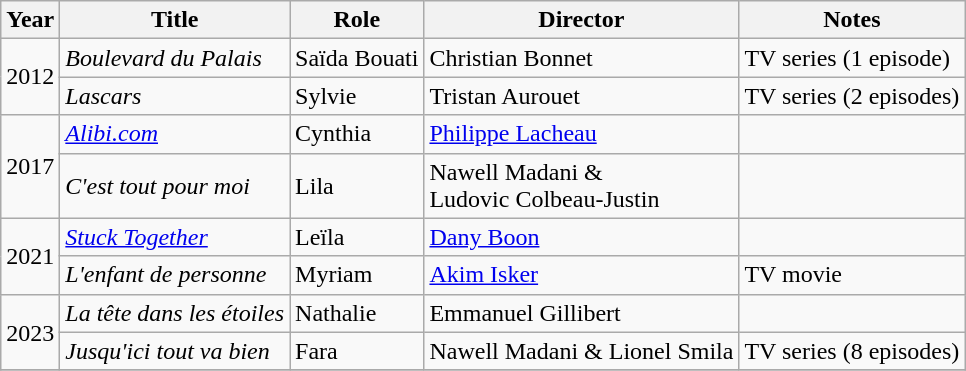<table class="wikitable sortable">
<tr>
<th>Year</th>
<th>Title</th>
<th>Role</th>
<th>Director</th>
<th class="unsortable">Notes</th>
</tr>
<tr>
<td rowspan=2>2012</td>
<td><em>Boulevard du Palais</em></td>
<td>Saïda Bouati</td>
<td>Christian Bonnet</td>
<td>TV series (1 episode)</td>
</tr>
<tr>
<td><em>Lascars</em></td>
<td>Sylvie</td>
<td>Tristan Aurouet</td>
<td>TV series (2 episodes)</td>
</tr>
<tr>
<td rowspan=2>2017</td>
<td><em><a href='#'>Alibi.com</a></em></td>
<td>Cynthia</td>
<td><a href='#'>Philippe Lacheau</a></td>
<td></td>
</tr>
<tr>
<td><em>C'est tout pour moi</em></td>
<td>Lila</td>
<td>Nawell Madani &<br> Ludovic Colbeau-Justin</td>
<td></td>
</tr>
<tr>
<td rowspan=2>2021</td>
<td><em><a href='#'>Stuck Together</a></em></td>
<td>Leïla</td>
<td><a href='#'>Dany Boon</a></td>
<td></td>
</tr>
<tr>
<td><em>L'enfant de personne</em></td>
<td>Myriam</td>
<td><a href='#'>Akim Isker</a></td>
<td>TV movie</td>
</tr>
<tr>
<td rowspan=2>2023</td>
<td><em>La tête dans les étoiles</em></td>
<td>Nathalie</td>
<td>Emmanuel Gillibert</td>
<td></td>
</tr>
<tr>
<td><em>Jusqu'ici tout va bien</em></td>
<td>Fara</td>
<td>Nawell Madani & Lionel Smila</td>
<td>TV series (8 episodes)</td>
</tr>
<tr>
</tr>
</table>
